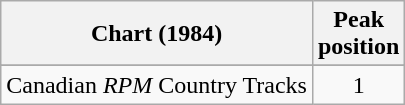<table class="wikitable sortable">
<tr>
<th align="left">Chart (1984)</th>
<th align="center">Peak<br>position</th>
</tr>
<tr>
</tr>
<tr>
<td align="left">Canadian <em>RPM</em> Country Tracks</td>
<td align="center">1</td>
</tr>
</table>
